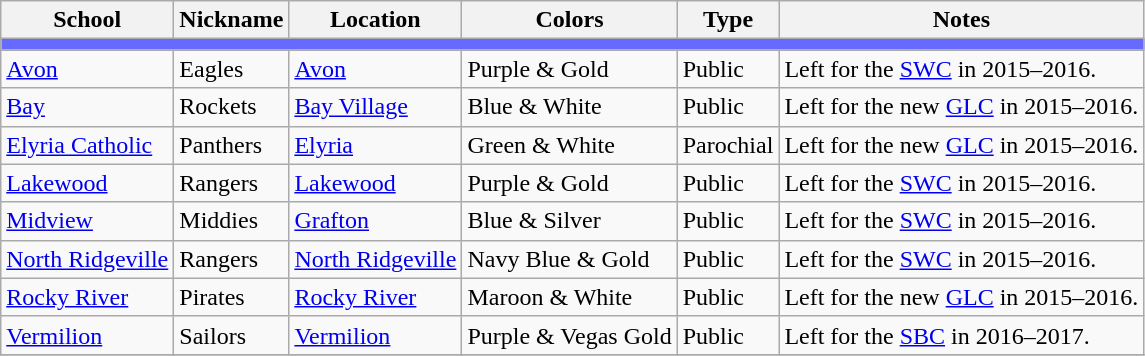<table class="wikitable sortable">
<tr>
<th>School</th>
<th>Nickname</th>
<th>Location</th>
<th>Colors</th>
<th>Type</th>
<th>Notes</th>
</tr>
<tr>
<th colspan="7" style="background:#676AFE;"></th>
</tr>
<tr>
<td><a href='#'>Avon</a></td>
<td>Eagles</td>
<td><a href='#'>Avon</a></td>
<td>Purple & Gold <br> </td>
<td>Public</td>
<td>Left for the <a href='#'>SWC</a> in 2015–2016.</td>
</tr>
<tr>
<td><a href='#'>Bay</a></td>
<td>Rockets</td>
<td><a href='#'>Bay Village</a></td>
<td>Blue & White<br> </td>
<td>Public</td>
<td>Left for the new <a href='#'>GLC</a> in 2015–2016.</td>
</tr>
<tr>
<td><a href='#'>Elyria Catholic</a></td>
<td>Panthers</td>
<td><a href='#'>Elyria</a></td>
<td>Green & White<br> </td>
<td>Parochial</td>
<td>Left for the new <a href='#'>GLC</a> in 2015–2016.</td>
</tr>
<tr>
<td><a href='#'>Lakewood</a></td>
<td>Rangers</td>
<td><a href='#'>Lakewood</a></td>
<td>Purple & Gold <br> </td>
<td>Public</td>
<td>Left for the <a href='#'>SWC</a> in 2015–2016.</td>
</tr>
<tr>
<td><a href='#'>Midview</a></td>
<td>Middies</td>
<td><a href='#'>Grafton</a></td>
<td>Blue & Silver<br>  </td>
<td>Public</td>
<td>Left for the <a href='#'>SWC</a> in 2015–2016.</td>
</tr>
<tr>
<td><a href='#'>North Ridgeville</a></td>
<td>Rangers</td>
<td><a href='#'>North Ridgeville</a></td>
<td>Navy Blue & Gold<br>  </td>
<td>Public</td>
<td>Left for the <a href='#'>SWC</a> in 2015–2016.</td>
</tr>
<tr>
<td><a href='#'>Rocky River</a></td>
<td>Pirates</td>
<td><a href='#'>Rocky River</a></td>
<td>Maroon & White <br>  </td>
<td>Public</td>
<td>Left for the new <a href='#'>GLC</a> in 2015–2016.</td>
</tr>
<tr>
<td><a href='#'>Vermilion</a></td>
<td>Sailors</td>
<td><a href='#'>Vermilion</a></td>
<td>Purple & Vegas Gold <br>  </td>
<td>Public</td>
<td>Left for the <a href='#'>SBC</a> in 2016–2017.</td>
</tr>
<tr>
</tr>
</table>
